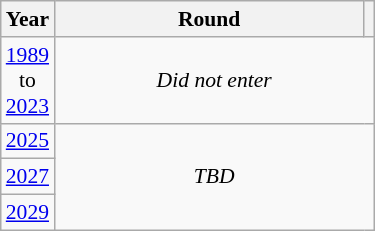<table class="wikitable" style="text-align: center; font-size:90%">
<tr>
<th>Year</th>
<th style="width:200px">Round</th>
<th></th>
</tr>
<tr>
<td><a href='#'>1989</a><br>to<br><a href='#'>2023</a></td>
<td colspan="2"><em>Did not enter</em></td>
</tr>
<tr>
<td><a href='#'>2025</a></td>
<td colspan="2" rowspan="3"><em>TBD</em></td>
</tr>
<tr>
<td><a href='#'>2027</a></td>
</tr>
<tr>
<td><a href='#'>2029</a></td>
</tr>
</table>
